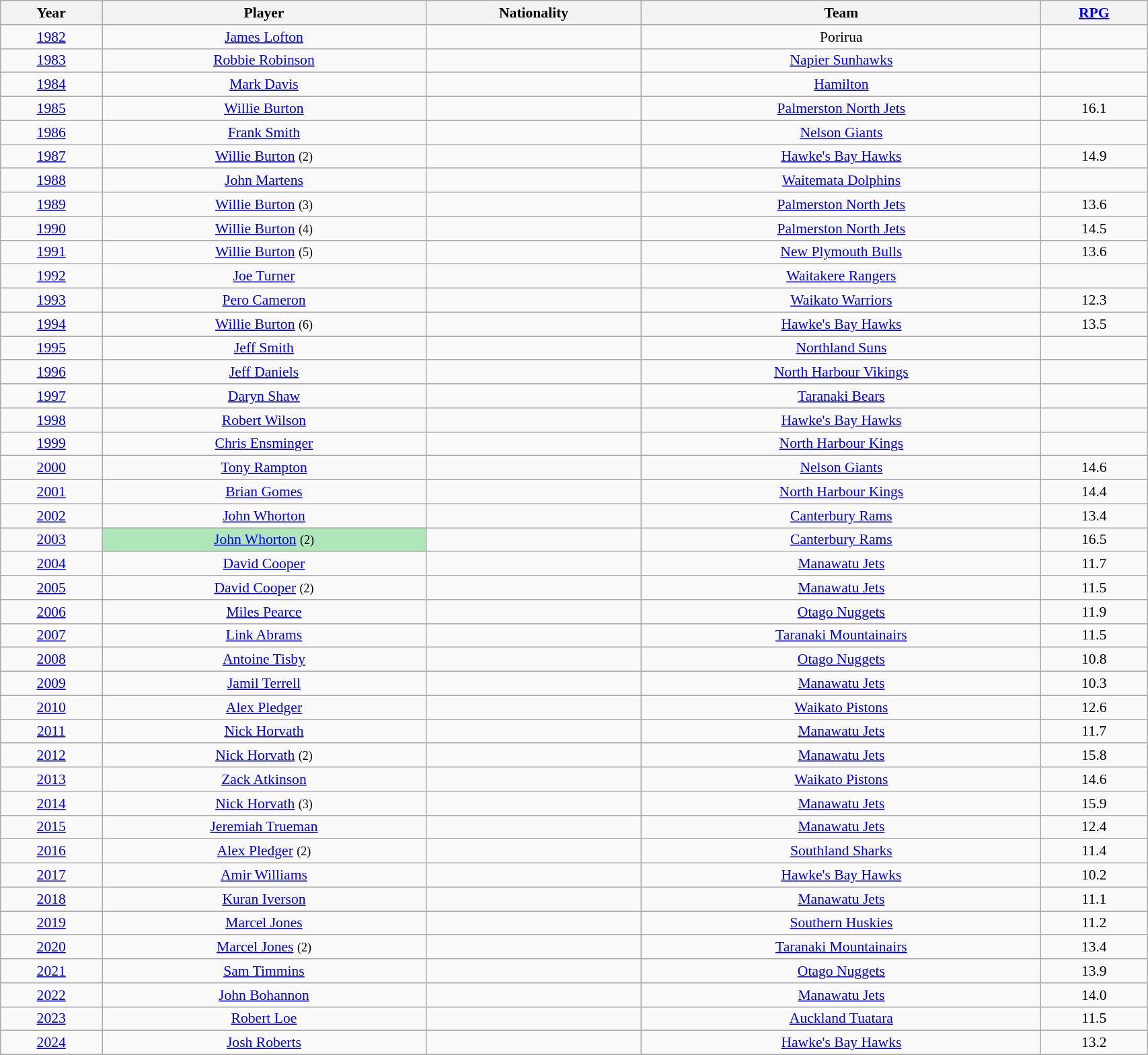<table class="wikitable" style="width: 90%; text-align:center; font-size:90%">
<tr>
<th>Year</th>
<th>Player</th>
<th>Nationality</th>
<th>Team</th>
<th><a href='#'>RPG</a></th>
</tr>
<tr>
<td><a href='#'>1982</a></td>
<td><a href='#'>James Lofton</a></td>
<td></td>
<td>Porirua</td>
<td></td>
</tr>
<tr>
<td><a href='#'>1983</a></td>
<td><a href='#'>Robbie Robinson</a></td>
<td></td>
<td><a href='#'>Napier Sunhawks</a></td>
<td></td>
</tr>
<tr>
<td><a href='#'>1984</a></td>
<td><a href='#'>Mark Davis</a></td>
<td></td>
<td><a href='#'>Hamilton</a></td>
<td></td>
</tr>
<tr>
<td><a href='#'>1985</a></td>
<td><a href='#'>Willie Burton</a></td>
<td></td>
<td><a href='#'>Palmerston North Jets</a></td>
<td>16.1</td>
</tr>
<tr>
<td><a href='#'>1986</a></td>
<td><a href='#'>Frank Smith</a></td>
<td></td>
<td><a href='#'>Nelson Giants</a></td>
<td></td>
</tr>
<tr>
<td><a href='#'>1987</a></td>
<td><a href='#'>Willie Burton</a> <small>(2)</small></td>
<td></td>
<td><a href='#'>Hawke's Bay Hawks</a></td>
<td>14.9</td>
</tr>
<tr>
<td><a href='#'>1988</a></td>
<td><a href='#'>John Martens</a></td>
<td></td>
<td><a href='#'>Waitemata Dolphins</a></td>
<td></td>
</tr>
<tr>
<td><a href='#'>1989</a></td>
<td><a href='#'>Willie Burton</a> <small>(3)</small></td>
<td></td>
<td><a href='#'>Palmerston North Jets</a></td>
<td>13.6</td>
</tr>
<tr>
<td><a href='#'>1990</a></td>
<td><a href='#'>Willie Burton</a> <small>(4)</small></td>
<td></td>
<td><a href='#'>Palmerston North Jets</a></td>
<td>14.5</td>
</tr>
<tr>
<td><a href='#'>1991</a></td>
<td><a href='#'>Willie Burton</a> <small>(5)</small></td>
<td></td>
<td><a href='#'>New Plymouth Bulls</a></td>
<td>13.6</td>
</tr>
<tr>
<td><a href='#'>1992</a></td>
<td><a href='#'>Joe Turner</a></td>
<td></td>
<td><a href='#'>Waitakere Rangers</a></td>
<td></td>
</tr>
<tr>
<td><a href='#'>1993</a></td>
<td><a href='#'>Pero Cameron</a></td>
<td></td>
<td><a href='#'>Waikato Warriors</a></td>
<td>12.3</td>
</tr>
<tr>
<td><a href='#'>1994</a></td>
<td><a href='#'>Willie Burton</a> <small>(6)</small></td>
<td></td>
<td><a href='#'>Hawke's Bay Hawks</a></td>
<td>13.5</td>
</tr>
<tr>
<td><a href='#'>1995</a></td>
<td><a href='#'>Jeff Smith</a></td>
<td></td>
<td><a href='#'>Northland Suns</a></td>
<td></td>
</tr>
<tr>
<td><a href='#'>1996</a></td>
<td><a href='#'>Jeff Daniels</a></td>
<td></td>
<td><a href='#'>North Harbour Vikings</a></td>
<td></td>
</tr>
<tr>
<td><a href='#'>1997</a></td>
<td><a href='#'>Daryn Shaw</a></td>
<td></td>
<td><a href='#'>Taranaki Bears</a></td>
<td></td>
</tr>
<tr>
<td><a href='#'>1998</a></td>
<td><a href='#'>Robert Wilson</a></td>
<td></td>
<td><a href='#'>Hawke's Bay Hawks</a></td>
<td></td>
</tr>
<tr>
<td><a href='#'>1999</a></td>
<td><a href='#'>Chris Ensminger</a></td>
<td></td>
<td><a href='#'>North Harbour Kings</a></td>
<td></td>
</tr>
<tr>
<td><a href='#'>2000</a></td>
<td><a href='#'>Tony Rampton</a></td>
<td></td>
<td><a href='#'>Nelson Giants</a></td>
<td>14.6</td>
</tr>
<tr>
<td><a href='#'>2001</a></td>
<td><a href='#'>Brian Gomes</a></td>
<td></td>
<td><a href='#'>North Harbour Kings</a></td>
<td>14.4</td>
</tr>
<tr>
<td><a href='#'>2002</a></td>
<td><a href='#'>John Whorton</a></td>
<td></td>
<td><a href='#'>Canterbury Rams</a></td>
<td>13.4</td>
</tr>
<tr>
<td><a href='#'>2003</a></td>
<td style="text-align:center;background:#afe6ba;"><a href='#'>John Whorton</a> <small>(2)</small></td>
<td></td>
<td><a href='#'>Canterbury Rams</a></td>
<td>16.5</td>
</tr>
<tr>
<td><a href='#'>2004</a></td>
<td><a href='#'>David Cooper</a></td>
<td></td>
<td><a href='#'>Manawatu Jets</a></td>
<td>11.7</td>
</tr>
<tr>
<td><a href='#'>2005</a></td>
<td><a href='#'>David Cooper</a> <small>(2)</small></td>
<td></td>
<td><a href='#'>Manawatu Jets</a></td>
<td>11.5</td>
</tr>
<tr>
<td><a href='#'>2006</a></td>
<td><a href='#'>Miles Pearce</a></td>
<td></td>
<td><a href='#'>Otago Nuggets</a></td>
<td>11.9</td>
</tr>
<tr>
<td><a href='#'>2007</a></td>
<td><a href='#'>Link Abrams</a></td>
<td></td>
<td><a href='#'>Taranaki Mountainairs</a></td>
<td>11.5</td>
</tr>
<tr>
<td><a href='#'>2008</a></td>
<td><a href='#'>Antoine Tisby</a></td>
<td></td>
<td><a href='#'>Otago Nuggets</a></td>
<td>10.8</td>
</tr>
<tr>
<td><a href='#'>2009</a></td>
<td><a href='#'>Jamil Terrell</a></td>
<td></td>
<td><a href='#'>Manawatu Jets</a></td>
<td>10.3</td>
</tr>
<tr>
<td><a href='#'>2010</a></td>
<td><a href='#'>Alex Pledger</a></td>
<td></td>
<td><a href='#'>Waikato Pistons</a></td>
<td>12.6</td>
</tr>
<tr>
<td><a href='#'>2011</a></td>
<td><a href='#'>Nick Horvath</a></td>
<td></td>
<td><a href='#'>Manawatu Jets</a></td>
<td>11.7</td>
</tr>
<tr>
<td><a href='#'>2012</a></td>
<td><a href='#'>Nick Horvath</a> <small>(2)</small></td>
<td></td>
<td><a href='#'>Manawatu Jets</a></td>
<td>15.8</td>
</tr>
<tr>
<td><a href='#'>2013</a></td>
<td><a href='#'>Zack Atkinson</a></td>
<td></td>
<td><a href='#'>Waikato Pistons</a></td>
<td>14.6</td>
</tr>
<tr>
<td><a href='#'>2014</a></td>
<td><a href='#'>Nick Horvath</a> <small>(3)</small></td>
<td></td>
<td><a href='#'>Manawatu Jets</a></td>
<td>15.9</td>
</tr>
<tr>
<td><a href='#'>2015</a></td>
<td><a href='#'>Jeremiah Trueman</a></td>
<td></td>
<td><a href='#'>Manawatu Jets</a></td>
<td>12.4</td>
</tr>
<tr>
<td><a href='#'>2016</a></td>
<td><a href='#'>Alex Pledger</a> <small>(2)</small></td>
<td></td>
<td><a href='#'>Southland Sharks</a></td>
<td>11.4</td>
</tr>
<tr>
<td><a href='#'>2017</a></td>
<td><a href='#'>Amir Williams</a></td>
<td></td>
<td><a href='#'>Hawke's Bay Hawks</a></td>
<td>10.2</td>
</tr>
<tr>
<td><a href='#'>2018</a></td>
<td><a href='#'>Kuran Iverson</a></td>
<td></td>
<td><a href='#'>Manawatu Jets</a></td>
<td>11.1</td>
</tr>
<tr>
<td><a href='#'>2019</a></td>
<td><a href='#'>Marcel Jones</a></td>
<td></td>
<td><a href='#'>Southern Huskies</a></td>
<td>11.2</td>
</tr>
<tr>
<td><a href='#'>2020</a></td>
<td><a href='#'>Marcel Jones</a> <small>(2)</small></td>
<td></td>
<td><a href='#'>Taranaki Mountainairs</a></td>
<td>13.4</td>
</tr>
<tr>
<td><a href='#'>2021</a></td>
<td><a href='#'>Sam Timmins</a></td>
<td></td>
<td><a href='#'>Otago Nuggets</a></td>
<td>13.9</td>
</tr>
<tr>
<td><a href='#'>2022</a></td>
<td><a href='#'>John Bohannon</a></td>
<td></td>
<td><a href='#'>Manawatu Jets</a></td>
<td>14.0</td>
</tr>
<tr>
<td><a href='#'>2023</a></td>
<td><a href='#'>Robert Loe</a></td>
<td></td>
<td><a href='#'>Auckland Tuatara</a></td>
<td>11.5</td>
</tr>
<tr>
<td><a href='#'>2024</a></td>
<td><a href='#'>Josh Roberts</a></td>
<td></td>
<td><a href='#'>Hawke's Bay Hawks</a></td>
<td>13.2</td>
</tr>
<tr>
</tr>
</table>
